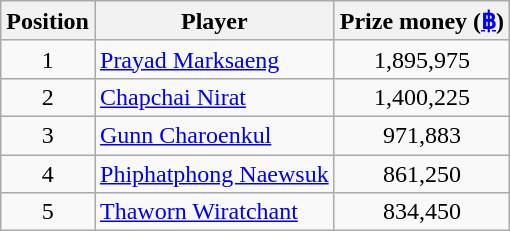<table class=wikitable>
<tr>
<th>Position</th>
<th>Player</th>
<th>Prize money (<a href='#'>฿</a>)</th>
</tr>
<tr>
<td align=center>1</td>
<td> <a href='#'>Prayad Marksaeng</a></td>
<td align=center>1,895,975</td>
</tr>
<tr>
<td align=center>2</td>
<td> <a href='#'>Chapchai Nirat</a></td>
<td align=center>1,400,225</td>
</tr>
<tr>
<td align=center>3</td>
<td> <a href='#'>Gunn Charoenkul</a></td>
<td align=center>971,883</td>
</tr>
<tr>
<td align=center>4</td>
<td> <a href='#'>Phiphatphong Naewsuk</a></td>
<td align=center>861,250</td>
</tr>
<tr>
<td align=center>5</td>
<td> <a href='#'>Thaworn Wiratchant</a></td>
<td align=center>834,450</td>
</tr>
</table>
